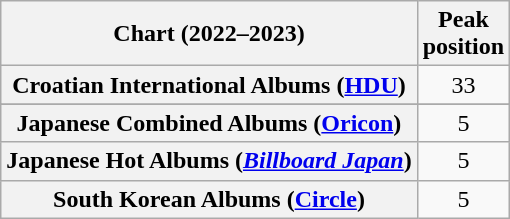<table class="wikitable sortable plainrowheaders" style="text-align:center">
<tr>
<th scope="col">Chart (2022–2023)</th>
<th scope="col">Peak<br>position</th>
</tr>
<tr>
<th scope="row">Croatian International Albums (<a href='#'>HDU</a>)</th>
<td>33</td>
</tr>
<tr>
</tr>
<tr>
</tr>
<tr>
<th scope="row">Japanese Combined Albums (<a href='#'>Oricon</a>)</th>
<td>5</td>
</tr>
<tr>
<th scope="row">Japanese Hot Albums (<em><a href='#'>Billboard Japan</a></em>)</th>
<td>5</td>
</tr>
<tr>
<th scope="row">South Korean Albums (<a href='#'>Circle</a>)</th>
<td>5</td>
</tr>
</table>
